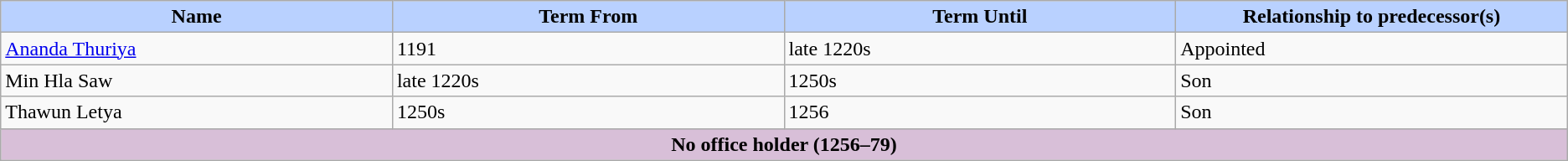<table class="wikitable">
<tr>
<th style="background-color:#B9D1FF" width=10%>Name</th>
<th style="background-color:#B9D1FF" width=10%>Term From</th>
<th style="background-color:#B9D1FF" width=10%>Term Until</th>
<th style="background-color:#B9D1FF" width=10%>Relationship to predecessor(s)</th>
</tr>
<tr>
<td><a href='#'>Ananda Thuriya</a></td>
<td>1191</td>
<td> late 1220s</td>
<td>Appointed</td>
</tr>
<tr>
<td>Min Hla Saw</td>
<td> late 1220s</td>
<td>1250s</td>
<td>Son</td>
</tr>
<tr>
<td>Thawun Letya</td>
<td>1250s</td>
<td>1256</td>
<td>Son</td>
</tr>
<tr>
<td align="center" colspan=5 style="background-color:#D8BFD8"><strong>No office holder (1256–79)</strong></td>
</tr>
</table>
